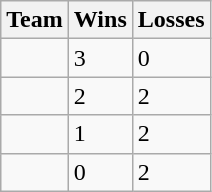<table class=wikitable>
<tr>
<th>Team</th>
<th>Wins</th>
<th>Losses</th>
</tr>
<tr>
<td><strong></strong></td>
<td>3</td>
<td>0</td>
</tr>
<tr>
<td></td>
<td>2</td>
<td>2</td>
</tr>
<tr>
<td></td>
<td>1</td>
<td>2</td>
</tr>
<tr>
<td></td>
<td>0</td>
<td>2</td>
</tr>
</table>
